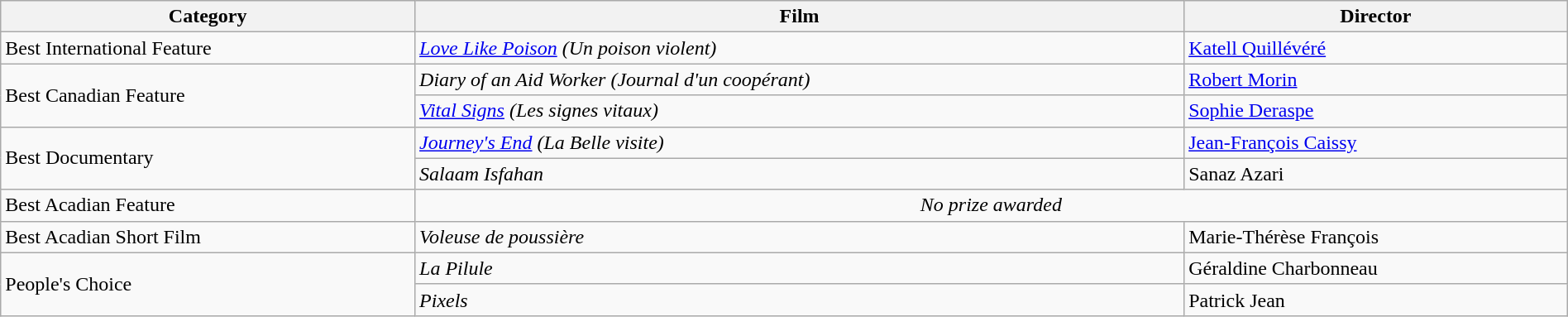<table class="wikitable sortable"  width=100%>
<tr>
<th>Category</th>
<th>Film</th>
<th>Director</th>
</tr>
<tr>
<td>Best International Feature</td>
<td><em><a href='#'>Love Like Poison</a> (Un poison violent)</em></td>
<td><a href='#'>Katell Quillévéré</a></td>
</tr>
<tr>
<td rowspan=2>Best Canadian Feature</td>
<td><em>Diary of an Aid Worker (Journal d'un coopérant)</em></td>
<td><a href='#'>Robert Morin</a></td>
</tr>
<tr>
<td><em><a href='#'>Vital Signs</a> (Les signes vitaux)</em></td>
<td><a href='#'>Sophie Deraspe</a></td>
</tr>
<tr>
<td rowspan=2>Best Documentary</td>
<td><em><a href='#'>Journey's End</a> (La Belle visite)</em></td>
<td><a href='#'>Jean-François Caissy</a></td>
</tr>
<tr>
<td><em>Salaam Isfahan</em></td>
<td>Sanaz Azari</td>
</tr>
<tr>
<td>Best Acadian Feature</td>
<td colspan=2 align=center><em>No prize awarded</em></td>
</tr>
<tr>
<td>Best Acadian Short Film</td>
<td><em>Voleuse de poussière</em></td>
<td>Marie-Thérèse François</td>
</tr>
<tr>
<td rowspan=2>People's Choice</td>
<td><em>La Pilule</em></td>
<td>Géraldine Charbonneau</td>
</tr>
<tr>
<td><em>Pixels</em></td>
<td>Patrick Jean</td>
</tr>
</table>
